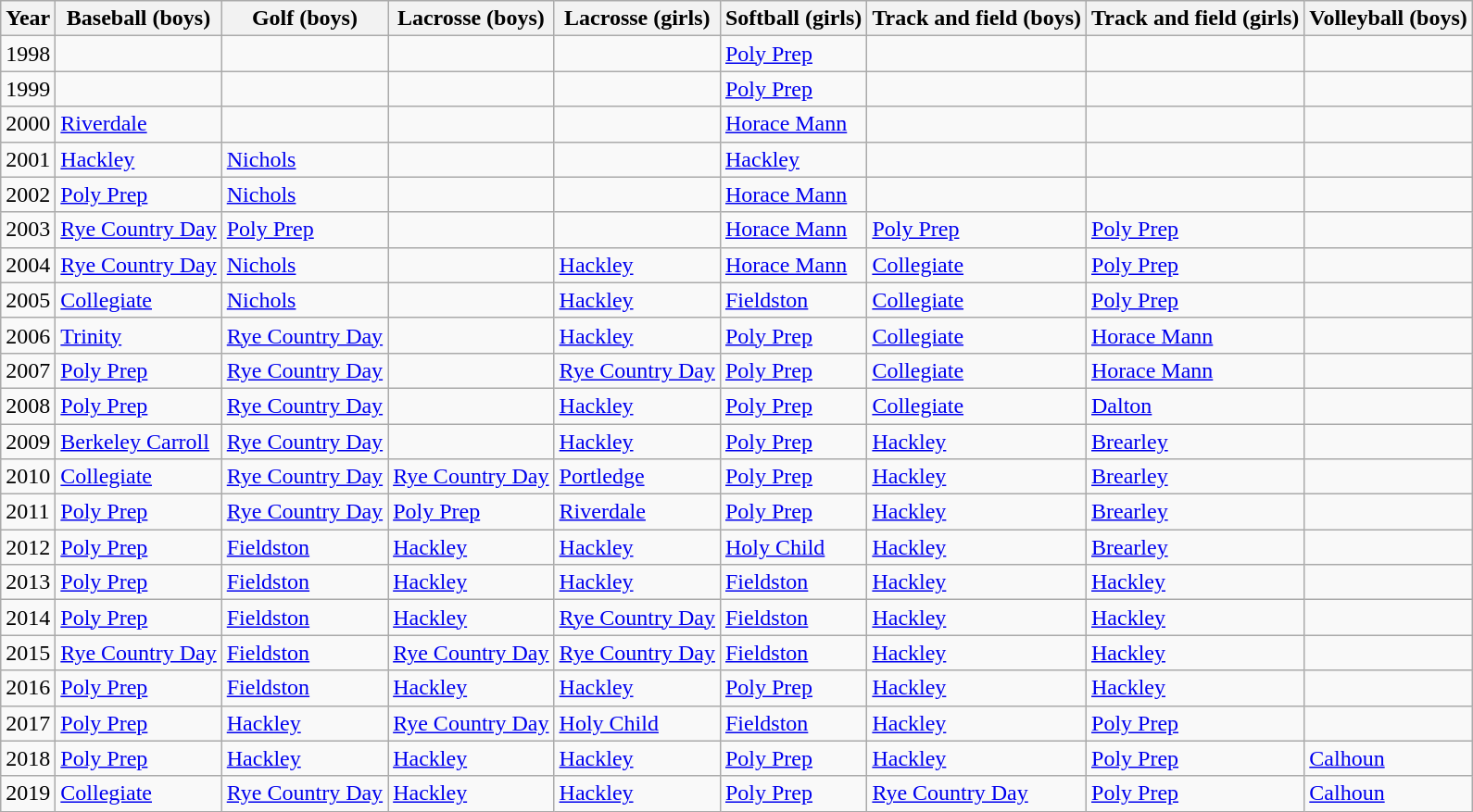<table class="wikitable sortable" font=90%">
<tr>
<th><strong>Year</strong></th>
<th><strong>Baseball (boys)</strong></th>
<th><strong>Golf (boys)</strong></th>
<th><strong>Lacrosse (boys)</strong></th>
<th><strong>Lacrosse (girls)</strong></th>
<th><strong>Softball (girls)</strong></th>
<th><strong>Track and field (boys)</strong></th>
<th><strong>Track and field (girls)</strong></th>
<th><strong>Volleyball (boys)</strong></th>
</tr>
<tr>
<td>1998</td>
<td></td>
<td></td>
<td></td>
<td></td>
<td><a href='#'>Poly Prep</a></td>
<td></td>
<td></td>
<td></td>
</tr>
<tr>
<td>1999</td>
<td></td>
<td></td>
<td></td>
<td></td>
<td><a href='#'>Poly Prep</a></td>
<td></td>
<td></td>
<td></td>
</tr>
<tr>
<td>2000</td>
<td><a href='#'>Riverdale</a></td>
<td></td>
<td></td>
<td></td>
<td><a href='#'>Horace Mann</a></td>
<td></td>
<td></td>
<td></td>
</tr>
<tr>
<td>2001</td>
<td><a href='#'>Hackley</a></td>
<td><a href='#'>Nichols</a></td>
<td></td>
<td></td>
<td><a href='#'>Hackley</a></td>
<td></td>
<td></td>
<td></td>
</tr>
<tr>
<td>2002</td>
<td><a href='#'>Poly Prep</a></td>
<td><a href='#'>Nichols</a></td>
<td></td>
<td></td>
<td><a href='#'>Horace Mann</a></td>
<td></td>
<td></td>
<td></td>
</tr>
<tr>
<td>2003</td>
<td><a href='#'>Rye Country Day</a></td>
<td><a href='#'>Poly Prep</a></td>
<td></td>
<td></td>
<td><a href='#'>Horace Mann</a></td>
<td><a href='#'>Poly Prep</a></td>
<td><a href='#'>Poly Prep</a></td>
<td></td>
</tr>
<tr>
<td>2004</td>
<td><a href='#'>Rye Country Day</a></td>
<td><a href='#'>Nichols</a></td>
<td></td>
<td><a href='#'>Hackley</a></td>
<td><a href='#'>Horace Mann</a></td>
<td><a href='#'>Collegiate</a></td>
<td><a href='#'>Poly Prep</a></td>
<td></td>
</tr>
<tr>
<td>2005</td>
<td><a href='#'>Collegiate</a></td>
<td><a href='#'>Nichols</a></td>
<td></td>
<td><a href='#'>Hackley</a></td>
<td><a href='#'>Fieldston</a></td>
<td><a href='#'>Collegiate</a></td>
<td><a href='#'>Poly Prep</a></td>
<td></td>
</tr>
<tr>
<td>2006</td>
<td><a href='#'>Trinity</a></td>
<td><a href='#'>Rye Country Day</a></td>
<td></td>
<td><a href='#'>Hackley</a></td>
<td><a href='#'>Poly Prep</a></td>
<td><a href='#'>Collegiate</a></td>
<td><a href='#'>Horace Mann</a></td>
<td></td>
</tr>
<tr>
<td>2007</td>
<td><a href='#'>Poly Prep</a></td>
<td><a href='#'>Rye Country Day</a></td>
<td></td>
<td><a href='#'>Rye Country Day</a></td>
<td><a href='#'>Poly Prep</a></td>
<td><a href='#'>Collegiate</a></td>
<td><a href='#'>Horace Mann</a></td>
<td></td>
</tr>
<tr>
<td>2008</td>
<td><a href='#'>Poly Prep</a></td>
<td><a href='#'>Rye Country Day</a></td>
<td></td>
<td><a href='#'>Hackley</a></td>
<td><a href='#'>Poly Prep</a></td>
<td><a href='#'>Collegiate</a></td>
<td><a href='#'>Dalton</a></td>
<td></td>
</tr>
<tr>
<td>2009</td>
<td><a href='#'>Berkeley Carroll</a></td>
<td><a href='#'>Rye Country Day</a></td>
<td></td>
<td><a href='#'>Hackley</a></td>
<td><a href='#'>Poly Prep</a></td>
<td><a href='#'>Hackley</a></td>
<td><a href='#'>Brearley</a></td>
<td></td>
</tr>
<tr>
<td>2010</td>
<td><a href='#'>Collegiate</a></td>
<td><a href='#'>Rye Country Day</a></td>
<td><a href='#'>Rye Country Day</a></td>
<td><a href='#'>Portledge</a></td>
<td><a href='#'>Poly Prep</a></td>
<td><a href='#'>Hackley</a></td>
<td><a href='#'>Brearley</a></td>
<td></td>
</tr>
<tr>
<td>2011</td>
<td><a href='#'>Poly Prep</a></td>
<td><a href='#'>Rye Country Day</a></td>
<td><a href='#'>Poly Prep</a></td>
<td><a href='#'>Riverdale</a></td>
<td><a href='#'>Poly Prep</a></td>
<td><a href='#'>Hackley</a></td>
<td><a href='#'>Brearley</a></td>
<td></td>
</tr>
<tr>
<td>2012</td>
<td><a href='#'>Poly Prep</a></td>
<td><a href='#'>Fieldston</a></td>
<td><a href='#'>Hackley</a></td>
<td><a href='#'>Hackley</a></td>
<td><a href='#'>Holy Child</a></td>
<td><a href='#'>Hackley</a></td>
<td><a href='#'>Brearley</a></td>
<td></td>
</tr>
<tr>
<td>2013</td>
<td><a href='#'>Poly Prep</a></td>
<td><a href='#'>Fieldston</a></td>
<td><a href='#'>Hackley</a></td>
<td><a href='#'>Hackley</a></td>
<td><a href='#'>Fieldston</a></td>
<td><a href='#'>Hackley</a></td>
<td><a href='#'>Hackley</a></td>
<td></td>
</tr>
<tr>
<td>2014</td>
<td><a href='#'>Poly Prep</a></td>
<td><a href='#'>Fieldston</a></td>
<td><a href='#'>Hackley</a></td>
<td><a href='#'>Rye Country Day</a></td>
<td><a href='#'>Fieldston</a></td>
<td><a href='#'>Hackley</a></td>
<td><a href='#'>Hackley</a></td>
<td></td>
</tr>
<tr>
<td>2015</td>
<td><a href='#'>Rye Country Day</a></td>
<td><a href='#'>Fieldston</a></td>
<td><a href='#'>Rye Country Day</a></td>
<td><a href='#'>Rye Country Day</a></td>
<td><a href='#'>Fieldston</a></td>
<td><a href='#'>Hackley</a></td>
<td><a href='#'>Hackley</a></td>
<td></td>
</tr>
<tr>
<td>2016</td>
<td><a href='#'>Poly Prep</a></td>
<td><a href='#'>Fieldston</a></td>
<td><a href='#'>Hackley</a></td>
<td><a href='#'>Hackley</a></td>
<td><a href='#'>Poly Prep</a></td>
<td><a href='#'>Hackley</a></td>
<td><a href='#'>Hackley</a></td>
<td></td>
</tr>
<tr>
<td>2017</td>
<td><a href='#'>Poly Prep</a></td>
<td><a href='#'>Hackley</a></td>
<td><a href='#'>Rye Country Day</a></td>
<td><a href='#'>Holy Child</a></td>
<td><a href='#'>Fieldston</a></td>
<td><a href='#'>Hackley</a></td>
<td><a href='#'>Poly Prep</a></td>
<td></td>
</tr>
<tr>
<td>2018</td>
<td><a href='#'>Poly Prep</a></td>
<td><a href='#'>Hackley</a></td>
<td><a href='#'>Hackley</a></td>
<td><a href='#'>Hackley</a></td>
<td><a href='#'>Poly Prep</a></td>
<td><a href='#'>Hackley</a></td>
<td><a href='#'>Poly Prep</a></td>
<td><a href='#'>Calhoun</a></td>
</tr>
<tr>
<td>2019</td>
<td><a href='#'>Collegiate</a></td>
<td><a href='#'>Rye Country Day</a></td>
<td><a href='#'>Hackley</a></td>
<td><a href='#'>Hackley</a></td>
<td><a href='#'>Poly Prep</a></td>
<td><a href='#'>Rye Country Day</a></td>
<td><a href='#'>Poly Prep</a></td>
<td><a href='#'>Calhoun</a></td>
</tr>
</table>
